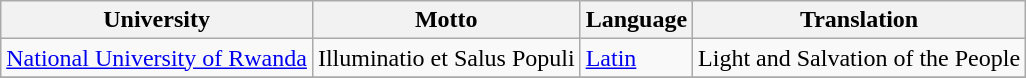<table class="wikitable sortable plainrowheaders">
<tr>
<th>University</th>
<th>Motto</th>
<th>Language</th>
<th>Translation</th>
</tr>
<tr>
<td><a href='#'>National University of Rwanda</a></td>
<td>Illuminatio et Salus Populi</td>
<td><a href='#'>Latin</a></td>
<td>Light and Salvation of the People</td>
</tr>
<tr>
</tr>
</table>
